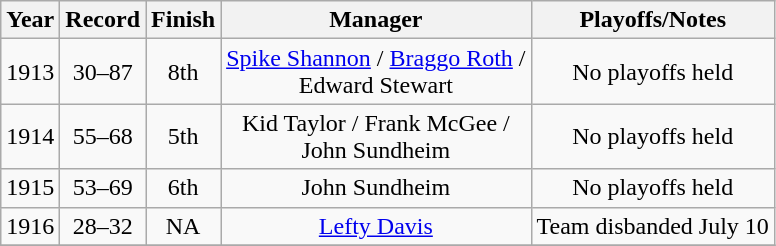<table class="wikitable" style="text-align:center">
<tr align=center>
<th>Year</th>
<th>Record</th>
<th>Finish</th>
<th>Manager</th>
<th>Playoffs/Notes</th>
</tr>
<tr align=center>
<td>1913</td>
<td>30–87</td>
<td>8th</td>
<td><a href='#'>Spike Shannon</a> / <a href='#'>Braggo Roth</a> / <br>Edward Stewart</td>
<td>No playoffs held</td>
</tr>
<tr align=center>
<td>1914</td>
<td>55–68</td>
<td>5th</td>
<td>Kid Taylor / Frank McGee / <br>John Sundheim</td>
<td>No playoffs held</td>
</tr>
<tr align=center>
<td>1915</td>
<td>53–69</td>
<td>6th</td>
<td>John Sundheim</td>
<td>No playoffs held</td>
</tr>
<tr align=center>
<td>1916</td>
<td>28–32</td>
<td>NA</td>
<td><a href='#'>Lefty Davis</a></td>
<td>Team disbanded July 10</td>
</tr>
<tr align=center>
</tr>
</table>
